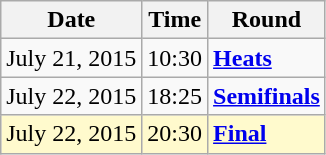<table class="wikitable">
<tr>
<th>Date</th>
<th>Time</th>
<th>Round</th>
</tr>
<tr>
<td>July 21, 2015</td>
<td>10:30</td>
<td><strong><a href='#'>Heats</a></strong></td>
</tr>
<tr>
<td>July 22, 2015</td>
<td>18:25</td>
<td><strong><a href='#'>Semifinals</a></strong></td>
</tr>
<tr style=background:lemonchiffon>
<td>July 22, 2015</td>
<td>20:30</td>
<td><strong><a href='#'>Final</a></strong></td>
</tr>
</table>
